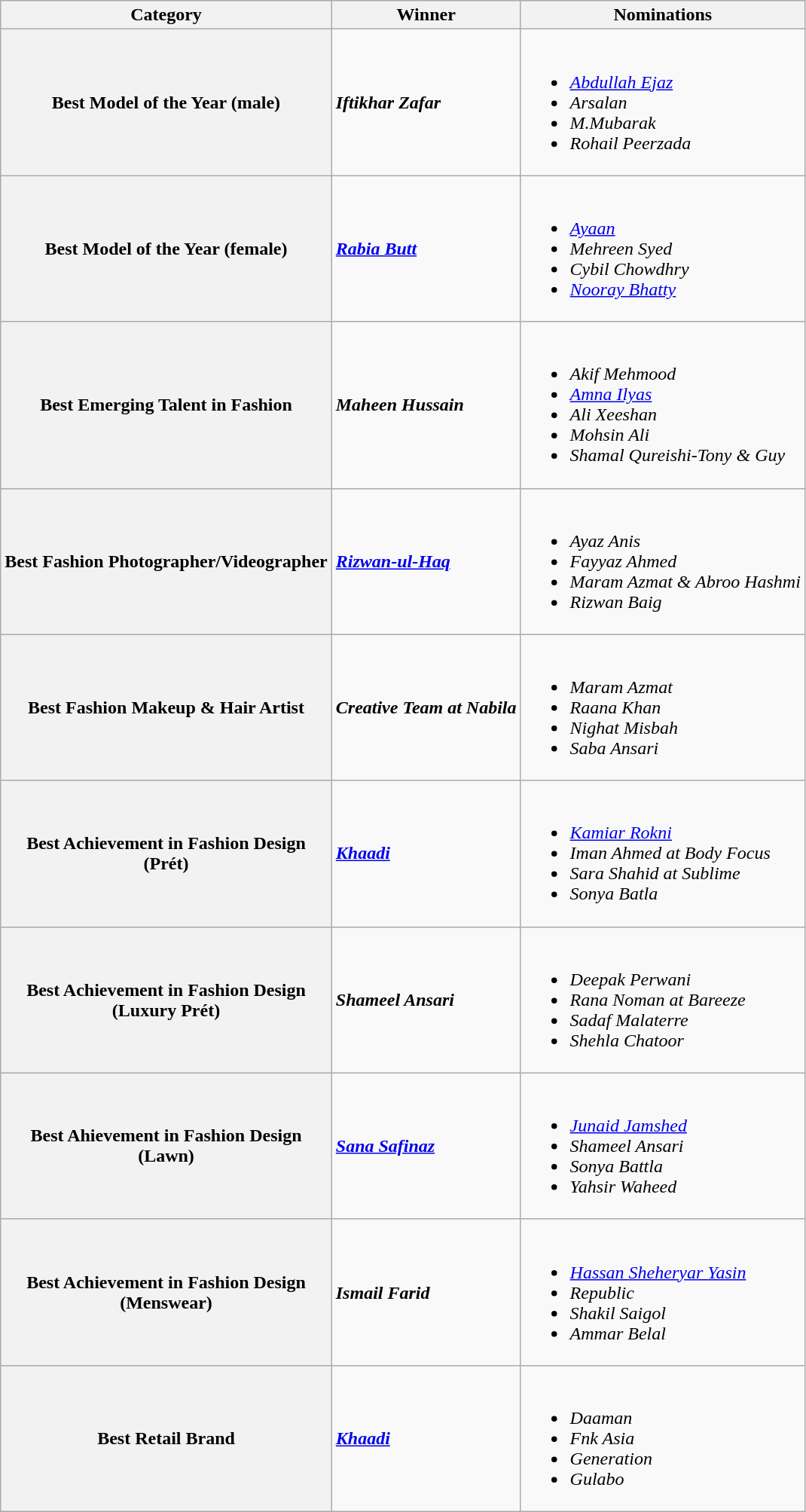<table class="wikitable sortable plainrowheaders">
<tr>
<th scope="col">Category</th>
<th scope="col">Winner</th>
<th scope="col">Nominations</th>
</tr>
<tr>
<th>Best Model of the Year (male)</th>
<td><strong><em>Iftikhar Zafar</em></strong></td>
<td><br><ul><li><em><a href='#'>Abdullah Ejaz</a></em></li><li><em>Arsalan</em></li><li><em>M.Mubarak</em></li><li><em>Rohail Peerzada</em></li></ul></td>
</tr>
<tr>
<th>Best Model of the Year (female)</th>
<td><strong><em><a href='#'>Rabia Butt</a></em></strong></td>
<td><br><ul><li><em><a href='#'>Ayaan</a></em></li><li><em>Mehreen Syed</em></li><li><em>Cybil Chowdhry</em></li><li><em><a href='#'>Nooray Bhatty</a></em></li></ul></td>
</tr>
<tr>
<th>Best Emerging Talent in Fashion</th>
<td><strong><em>Maheen Hussain</em></strong></td>
<td><br><ul><li><em>Akif Mehmood</em></li><li><em><a href='#'>Amna Ilyas</a></em></li><li><em>Ali Xeeshan</em></li><li><em>Mohsin Ali </em></li><li><em>Shamal Qureishi-Tony & Guy</em></li></ul></td>
</tr>
<tr>
<th>Best Fashion Photographer/Videographer</th>
<td><strong><em><a href='#'>Rizwan-ul-Haq</a></em></strong></td>
<td><br><ul><li><em>Ayaz Anis</em></li><li><em>Fayyaz Ahmed</em></li><li><em>Maram Azmat & Abroo Hashmi</em></li><li><em>Rizwan Baig</em></li></ul></td>
</tr>
<tr>
<th>Best  Fashion Makeup & Hair Artist</th>
<td><strong><em>Creative Team at Nabila</em></strong></td>
<td><br><ul><li><em>Maram Azmat</em></li><li><em>Raana Khan</em></li><li><em>Nighat Misbah</em></li><li><em>Saba Ansari</em></li></ul></td>
</tr>
<tr>
<th>Best Achievement in Fashion Design<br>(Prét)</th>
<td><strong><em><a href='#'>Khaadi</a></em></strong></td>
<td><br><ul><li><em><a href='#'>Kamiar Rokni</a></em></li><li><em>Iman Ahmed at Body Focus</em></li><li><em>Sara Shahid at Sublime</em></li><li><em>Sonya Batla</em></li></ul></td>
</tr>
<tr>
<th>Best Achievement in Fashion Design<br>(Luxury Prét)</th>
<td><strong><em>Shameel Ansari</em></strong></td>
<td><br><ul><li><em>Deepak Perwani</em></li><li><em>Rana Noman at Bareeze</em></li><li><em>Sadaf Malaterre</em></li><li><em>Shehla Chatoor</em></li></ul></td>
</tr>
<tr>
<th>Best Ahievement in Fashion Design<br>(Lawn)</th>
<td><strong><em><a href='#'>Sana Safinaz</a></em></strong></td>
<td><br><ul><li><em><a href='#'>Junaid Jamshed</a></em></li><li><em>Shameel Ansari</em></li><li><em>Sonya Battla</em></li><li><em>Yahsir Waheed</em></li></ul></td>
</tr>
<tr>
<th>Best Achievement in Fashion Design<br>(Menswear)</th>
<td><strong><em>Ismail Farid</em></strong></td>
<td><br><ul><li><em><a href='#'>Hassan Sheheryar Yasin</a></em></li><li><em>Republic</em></li><li><em>Shakil Saigol</em></li><li><em>Ammar Belal</em></li></ul></td>
</tr>
<tr>
<th>Best Retail Brand</th>
<td><strong><em><a href='#'>Khaadi</a></em></strong></td>
<td><br><ul><li><em>Daaman</em></li><li><em>Fnk Asia</em></li><li><em>Generation</em></li><li><em>Gulabo</em></li></ul></td>
</tr>
</table>
